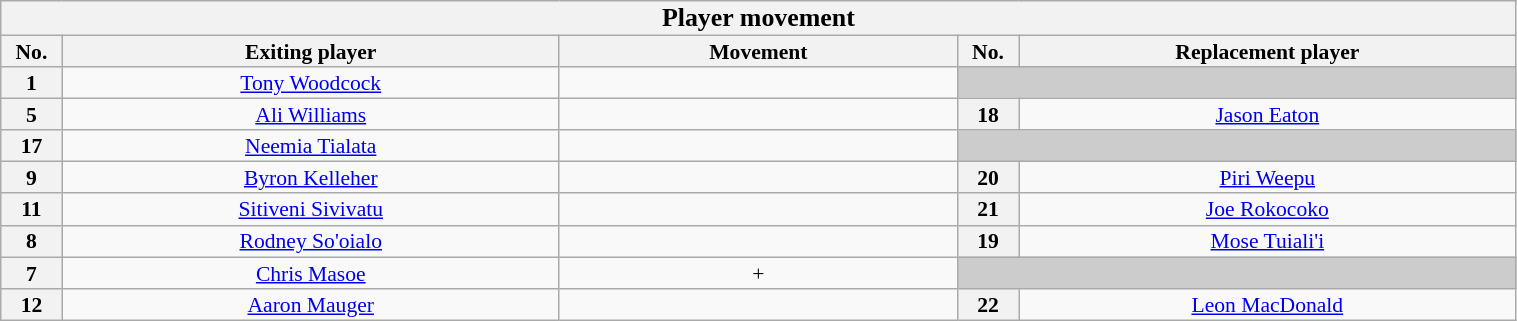<table class="wikitable"  style="width:80%; text-align:center; line-height:100%; font-size:90%; float:left;">
<tr>
<th colspan=5 style=" font-size: 120%;">Player movement</th>
</tr>
<tr>
<th width=2%>No.</th>
<th width=20%>Exiting player</th>
<th width=16%>Movement</th>
<th width=2%>No.</th>
<th width=20%>Replacement player</th>
</tr>
<tr>
<th>1</th>
<td><a href='#'>Tony Woodcock</a></td>
<td></td>
<td colspan="2" style="background:#ccc;"></td>
</tr>
<tr>
<th>5</th>
<td><a href='#'>Ali Williams</a></td>
<td></td>
<th>18</th>
<td><a href='#'>Jason Eaton</a></td>
</tr>
<tr>
<th>17</th>
<td><a href='#'>Neemia Tialata</a></td>
<td></td>
<td colspan="2" style="background:#ccc;"></td>
</tr>
<tr>
<th>9</th>
<td><a href='#'>Byron Kelleher</a></td>
<td> </td>
<th>20</th>
<td><a href='#'>Piri Weepu</a></td>
</tr>
<tr>
<th>11</th>
<td><a href='#'>Sitiveni Sivivatu</a></td>
<td> </td>
<th>21</th>
<td><a href='#'>Joe Rokocoko</a></td>
</tr>
<tr>
<th>8</th>
<td><a href='#'>Rodney So'oialo</a></td>
<td> </td>
<th>19</th>
<td><a href='#'>Mose Tuiali'i</a></td>
</tr>
<tr>
<th>7</th>
<td><a href='#'>Chris Masoe</a></td>
<td>+</td>
<td colspan="2" style="background:#ccc;"></td>
</tr>
<tr>
<th>12</th>
<td><a href='#'>Aaron Mauger</a></td>
<td> </td>
<th>22</th>
<td><a href='#'>Leon MacDonald</a></td>
</tr>
</table>
